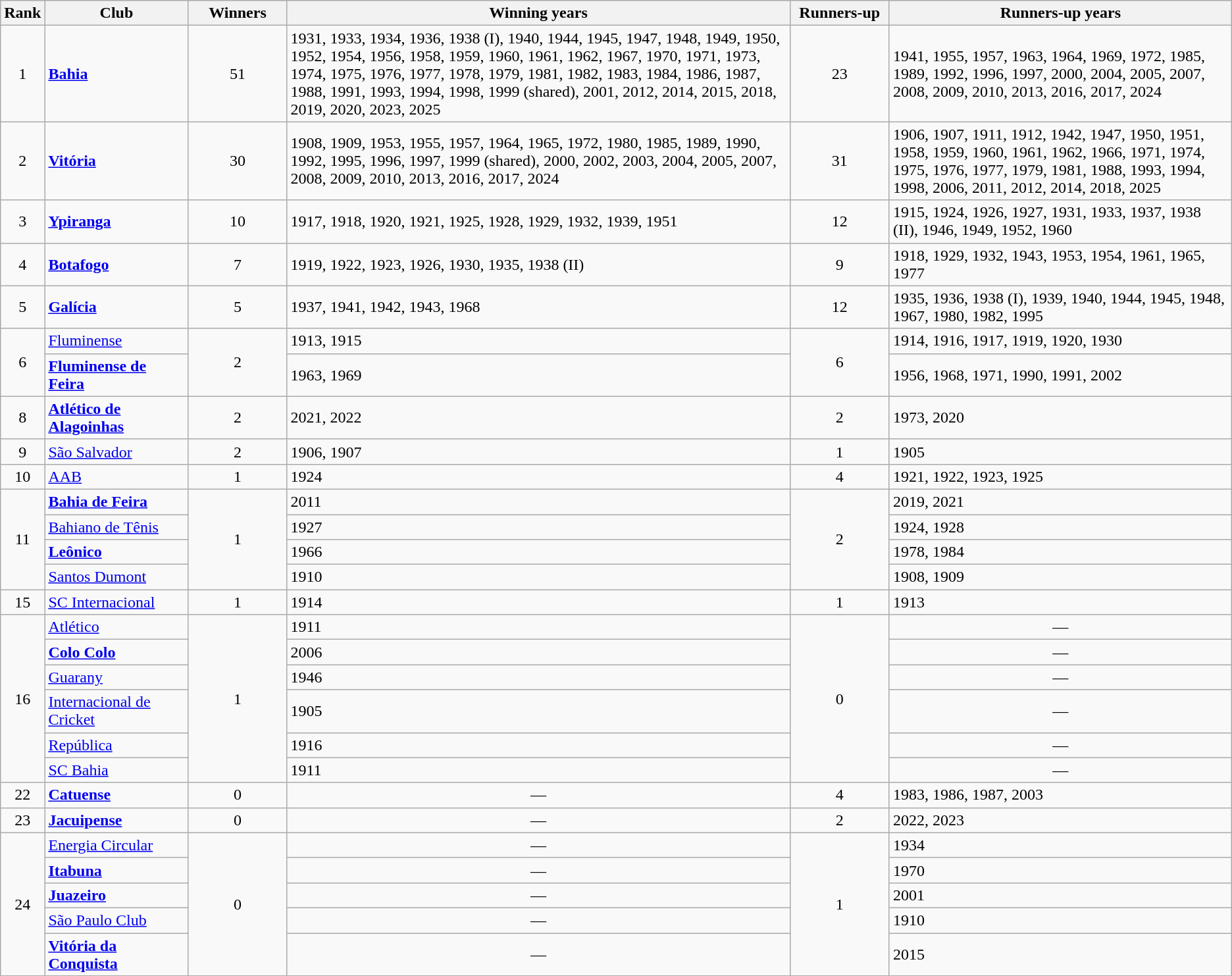<table class="wikitable sortable">
<tr>
<th>Rank</th>
<th style="width:150px">Club</th>
<th style="width:100px">Winners</th>
<th style="width:600px">Winning years</th>
<th style="width:100px">Runners-up</th>
<th style="width:400px">Runners-up years</th>
</tr>
<tr>
<td align=center>1</td>
<td><strong><a href='#'>Bahia</a></strong></td>
<td align=center>51</td>
<td>1931, 1933, 1934, 1936, 1938 (I), 1940, 1944, 1945, 1947, 1948, 1949, 1950, 1952, 1954, 1956, 1958, 1959, 1960, 1961, 1962, 1967, 1970, 1971, 1973, 1974, 1975, 1976, 1977, 1978, 1979, 1981, 1982, 1983, 1984, 1986, 1987, 1988, 1991, 1993, 1994, 1998, 1999 (shared), 2001, 2012, 2014, 2015, 2018, 2019, 2020, 2023, 2025</td>
<td align=center>23</td>
<td>1941, 1955, 1957, 1963, 1964, 1969, 1972, 1985, 1989, 1992, 1996, 1997, 2000, 2004, 2005, 2007, 2008, 2009, 2010, 2013, 2016, 2017, 2024</td>
</tr>
<tr>
<td align=center>2</td>
<td><strong><a href='#'>Vitória</a></strong></td>
<td align=center>30</td>
<td>1908, 1909, 1953, 1955, 1957, 1964, 1965, 1972, 1980, 1985, 1989, 1990, 1992, 1995, 1996, 1997, 1999 (shared), 2000, 2002, 2003, 2004, 2005, 2007, 2008, 2009, 2010, 2013, 2016, 2017, 2024</td>
<td align=center>31</td>
<td>1906, 1907, 1911, 1912, 1942, 1947, 1950, 1951, 1958, 1959, 1960, 1961, 1962, 1966, 1971, 1974, 1975, 1976, 1977, 1979, 1981, 1988, 1993, 1994, 1998, 2006, 2011, 2012, 2014, 2018, 2025</td>
</tr>
<tr>
<td align=center>3</td>
<td><strong><a href='#'>Ypiranga</a></strong></td>
<td align=center>10</td>
<td>1917, 1918, 1920, 1921, 1925, 1928, 1929, 1932, 1939, 1951</td>
<td align=center>12</td>
<td>1915, 1924, 1926, 1927, 1931, 1933, 1937, 1938 (II), 1946, 1949, 1952, 1960</td>
</tr>
<tr>
<td align=center>4</td>
<td><strong><a href='#'>Botafogo</a></strong></td>
<td align=center>7</td>
<td>1919, 1922, 1923, 1926, 1930, 1935, 1938 (II)</td>
<td align=center>9</td>
<td>1918, 1929, 1932, 1943, 1953, 1954, 1961, 1965, 1977</td>
</tr>
<tr>
<td align=center>5</td>
<td><strong><a href='#'>Galícia</a></strong></td>
<td align=center>5</td>
<td>1937, 1941, 1942, 1943, 1968</td>
<td align=center>12</td>
<td>1935, 1936, 1938 (I), 1939, 1940, 1944, 1945, 1948, 1967, 1980, 1982, 1995</td>
</tr>
<tr>
<td rowspan=2 align=center>6</td>
<td><a href='#'>Fluminense</a></td>
<td rowspan=2 align=center>2</td>
<td>1913, 1915</td>
<td rowspan=2 align=center>6</td>
<td>1914, 1916, 1917, 1919, 1920, 1930</td>
</tr>
<tr>
<td><strong><a href='#'>Fluminense de Feira</a></strong></td>
<td>1963, 1969</td>
<td>1956, 1968, 1971, 1990, 1991, 2002</td>
</tr>
<tr>
<td align=center>8</td>
<td><strong><a href='#'>Atlético de Alagoinhas</a></strong></td>
<td align=center>2</td>
<td>2021, 2022</td>
<td align=center>2</td>
<td>1973, 2020</td>
</tr>
<tr>
<td align=center>9</td>
<td><a href='#'>São Salvador</a></td>
<td align=center>2</td>
<td>1906, 1907</td>
<td align=center>1</td>
<td>1905</td>
</tr>
<tr>
<td align=center>10</td>
<td><a href='#'>AAB</a></td>
<td align=center>1</td>
<td>1924</td>
<td align=center>4</td>
<td>1921, 1922, 1923, 1925</td>
</tr>
<tr>
<td rowspan=4 align=center>11</td>
<td><strong><a href='#'>Bahia de Feira</a></strong></td>
<td rowspan=4 align=center>1</td>
<td>2011</td>
<td rowspan=4 align=center>2</td>
<td>2019, 2021</td>
</tr>
<tr>
<td><a href='#'>Bahiano de Tênis</a></td>
<td>1927</td>
<td>1924, 1928</td>
</tr>
<tr>
<td><strong><a href='#'>Leônico</a></strong></td>
<td>1966</td>
<td>1978, 1984</td>
</tr>
<tr>
<td><a href='#'>Santos Dumont</a></td>
<td>1910</td>
<td>1908, 1909</td>
</tr>
<tr>
<td align=center>15</td>
<td><a href='#'>SC Internacional</a></td>
<td align=center>1</td>
<td>1914</td>
<td align=center>1</td>
<td>1913</td>
</tr>
<tr>
<td rowspan=6 align=center>16</td>
<td><a href='#'>Atlético</a></td>
<td rowspan=6 align=center>1</td>
<td>1911</td>
<td rowspan=6 align=center>0</td>
<td align=center>—</td>
</tr>
<tr>
<td><strong><a href='#'>Colo Colo</a></strong></td>
<td>2006</td>
<td align=center>—</td>
</tr>
<tr>
<td><a href='#'>Guarany</a></td>
<td>1946</td>
<td align=center>—</td>
</tr>
<tr>
<td><a href='#'>Internacional de Cricket</a></td>
<td>1905</td>
<td align=center>—</td>
</tr>
<tr>
<td><a href='#'>República</a></td>
<td>1916</td>
<td align=center>—</td>
</tr>
<tr>
<td><a href='#'>SC Bahia</a></td>
<td>1911</td>
<td align=center>—</td>
</tr>
<tr>
<td align=center>22</td>
<td><strong><a href='#'>Catuense</a></strong></td>
<td align=center>0</td>
<td align=center>—</td>
<td align=center>4</td>
<td>1983, 1986, 1987, 2003</td>
</tr>
<tr>
<td align=center>23</td>
<td><strong><a href='#'>Jacuipense</a></strong></td>
<td align=center>0</td>
<td align=center>—</td>
<td align=center>2</td>
<td>2022, 2023</td>
</tr>
<tr>
<td rowspan=5 align=center>24</td>
<td><a href='#'>Energia Circular</a></td>
<td rowspan=5 align=center>0</td>
<td align=center>—</td>
<td rowspan=5 align=center>1</td>
<td>1934</td>
</tr>
<tr>
<td><strong><a href='#'>Itabuna</a></strong></td>
<td align=center>—</td>
<td>1970</td>
</tr>
<tr>
<td><strong><a href='#'>Juazeiro</a></strong></td>
<td align=center>—</td>
<td>2001</td>
</tr>
<tr>
<td><a href='#'>São Paulo Club</a></td>
<td align=center>—</td>
<td>1910</td>
</tr>
<tr>
<td><strong><a href='#'>Vitória da Conquista</a></strong></td>
<td align=center>—</td>
<td>2015</td>
</tr>
</table>
